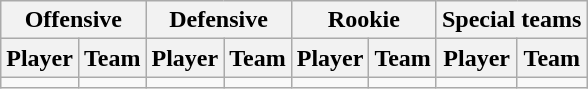<table class="wikitable" border="1">
<tr>
<th colspan="2">Offensive</th>
<th colspan="2">Defensive</th>
<th colspan="2">Rookie</th>
<th colspan="2">Special teams</th>
</tr>
<tr>
<th>Player</th>
<th>Team</th>
<th>Player</th>
<th>Team</th>
<th>Player</th>
<th>Team</th>
<th>Player</th>
<th>Team</th>
</tr>
<tr>
<td></td>
<td></td>
<td></td>
<td></td>
<td></td>
<td></td>
<td></td>
<td></td>
</tr>
</table>
